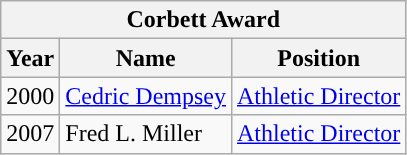<table class="wikitable">
<tr align="center">
<th colspan=5>Corbett Award</th>
</tr>
<tr>
<th>Year</th>
<th>Name</th>
<th>Position</th>
</tr>
<tr align="center" bgcolor="">
<td>2000</td>
<td><a href='#'>Cedric Dempsey</a></td>
<td><a href='#'>Athletic Director</a></td>
</tr>
<tr>
<td>2007</td>
<td>Fred L. Miller</td>
<td><a href='#'>Athletic Director</a></td>
</tr>
</table>
